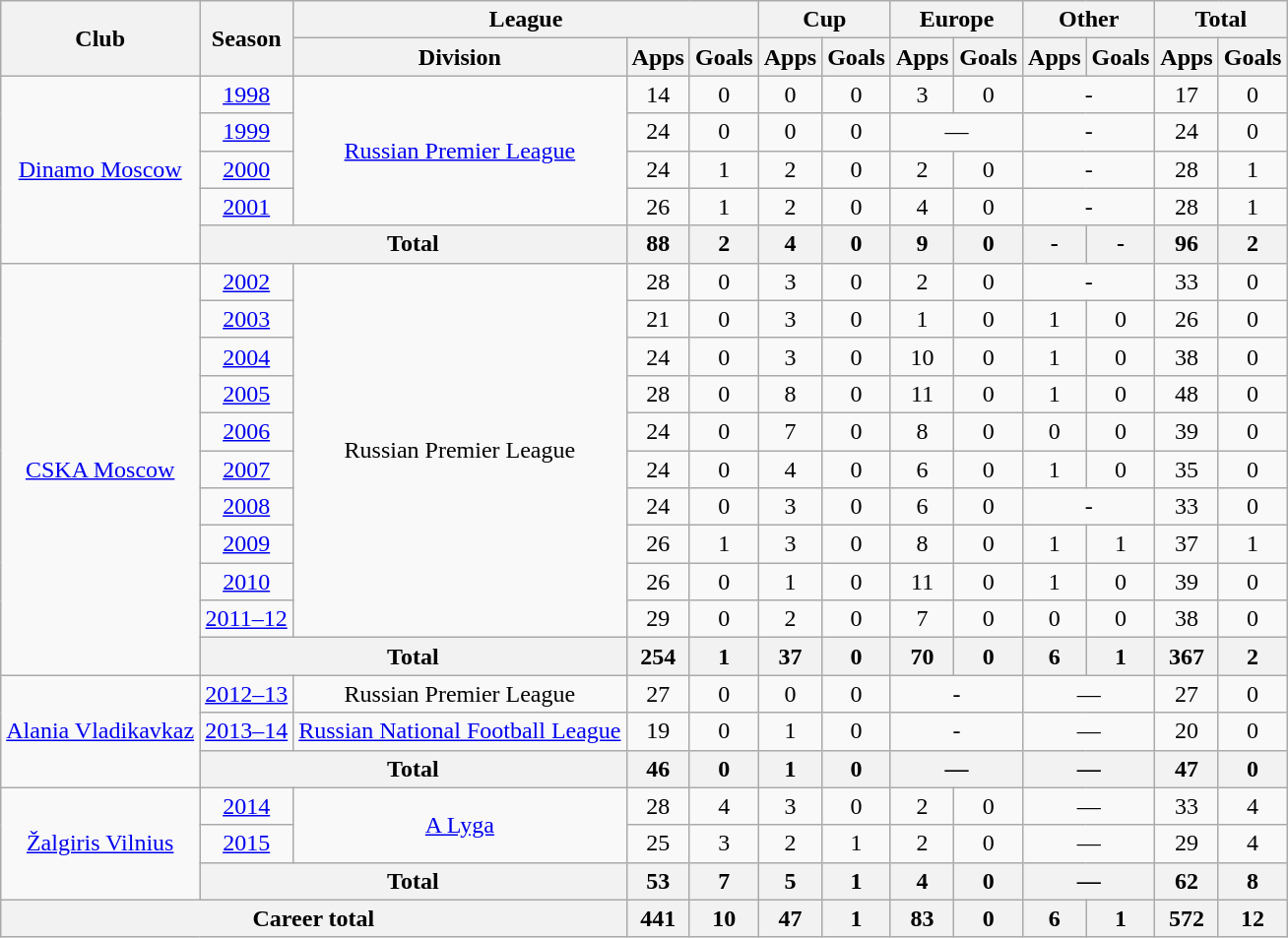<table class="wikitable" style="text-align:center">
<tr>
<th rowspan="2">Club</th>
<th rowspan="2">Season</th>
<th colspan="3">League</th>
<th colspan="2">Cup</th>
<th colspan="2">Europe</th>
<th colspan="2">Other</th>
<th colspan="2">Total</th>
</tr>
<tr>
<th>Division</th>
<th>Apps</th>
<th>Goals</th>
<th>Apps</th>
<th>Goals</th>
<th>Apps</th>
<th>Goals</th>
<th>Apps</th>
<th>Goals</th>
<th>Apps</th>
<th>Goals</th>
</tr>
<tr>
<td rowspan="5"><a href='#'>Dinamo Moscow</a></td>
<td><a href='#'>1998</a></td>
<td rowspan="4"><a href='#'>Russian Premier League</a></td>
<td>14</td>
<td>0</td>
<td>0</td>
<td>0</td>
<td>3</td>
<td>0</td>
<td colspan="2">-</td>
<td>17</td>
<td>0</td>
</tr>
<tr>
<td><a href='#'>1999</a></td>
<td>24</td>
<td>0</td>
<td>0</td>
<td>0</td>
<td colspan="2">—</td>
<td colspan="2">-</td>
<td>24</td>
<td>0</td>
</tr>
<tr>
<td><a href='#'>2000</a></td>
<td>24</td>
<td>1</td>
<td>2</td>
<td>0</td>
<td>2</td>
<td>0</td>
<td colspan="2">-</td>
<td>28</td>
<td>1</td>
</tr>
<tr>
<td><a href='#'>2001</a></td>
<td>26</td>
<td>1</td>
<td>2</td>
<td>0</td>
<td>4</td>
<td>0</td>
<td colspan="2">-</td>
<td>28</td>
<td>1</td>
</tr>
<tr>
<th colspan="2">Total</th>
<th>88</th>
<th>2</th>
<th>4</th>
<th>0</th>
<th>9</th>
<th>0</th>
<th>-</th>
<th>-</th>
<th>96</th>
<th>2</th>
</tr>
<tr>
<td rowspan="11"><a href='#'>CSKA Moscow</a></td>
<td><a href='#'>2002</a></td>
<td rowspan="10">Russian Premier League</td>
<td>28</td>
<td>0</td>
<td>3</td>
<td>0</td>
<td>2</td>
<td>0</td>
<td colspan="2">-</td>
<td>33</td>
<td>0</td>
</tr>
<tr>
<td><a href='#'>2003</a></td>
<td>21</td>
<td>0</td>
<td>3</td>
<td>0</td>
<td>1</td>
<td>0</td>
<td>1</td>
<td>0</td>
<td>26</td>
<td>0</td>
</tr>
<tr>
<td><a href='#'>2004</a></td>
<td>24</td>
<td>0</td>
<td>3</td>
<td>0</td>
<td>10</td>
<td>0</td>
<td>1</td>
<td>0</td>
<td>38</td>
<td>0</td>
</tr>
<tr>
<td><a href='#'>2005</a></td>
<td>28</td>
<td>0</td>
<td>8</td>
<td>0</td>
<td>11</td>
<td>0</td>
<td>1</td>
<td>0</td>
<td>48</td>
<td>0</td>
</tr>
<tr>
<td><a href='#'>2006</a></td>
<td>24</td>
<td>0</td>
<td>7</td>
<td>0</td>
<td>8</td>
<td>0</td>
<td>0</td>
<td>0</td>
<td>39</td>
<td>0</td>
</tr>
<tr>
<td><a href='#'>2007</a></td>
<td>24</td>
<td>0</td>
<td>4</td>
<td>0</td>
<td>6</td>
<td>0</td>
<td>1</td>
<td>0</td>
<td>35</td>
<td>0</td>
</tr>
<tr>
<td><a href='#'>2008</a></td>
<td>24</td>
<td>0</td>
<td>3</td>
<td>0</td>
<td>6</td>
<td>0</td>
<td colspan="2">-</td>
<td>33</td>
<td>0</td>
</tr>
<tr>
<td><a href='#'>2009</a></td>
<td>26</td>
<td>1</td>
<td>3</td>
<td>0</td>
<td>8</td>
<td>0</td>
<td>1</td>
<td>1</td>
<td>37</td>
<td>1</td>
</tr>
<tr>
<td><a href='#'>2010</a></td>
<td>26</td>
<td>0</td>
<td>1</td>
<td>0</td>
<td>11</td>
<td>0</td>
<td>1</td>
<td>0</td>
<td>39</td>
<td>0</td>
</tr>
<tr>
<td><a href='#'>2011–12</a></td>
<td>29</td>
<td>0</td>
<td>2</td>
<td>0</td>
<td>7</td>
<td>0</td>
<td>0</td>
<td>0</td>
<td>38</td>
<td>0</td>
</tr>
<tr>
<th colspan="2">Total</th>
<th>254</th>
<th>1</th>
<th>37</th>
<th>0</th>
<th>70</th>
<th>0</th>
<th>6</th>
<th>1</th>
<th>367</th>
<th>2</th>
</tr>
<tr>
<td rowspan="3"><a href='#'>Alania Vladikavkaz</a></td>
<td><a href='#'>2012–13</a></td>
<td>Russian Premier League</td>
<td>27</td>
<td>0</td>
<td>0</td>
<td>0</td>
<td colspan="2">-</td>
<td colspan="2">—</td>
<td>27</td>
<td>0</td>
</tr>
<tr>
<td><a href='#'>2013–14</a></td>
<td><a href='#'>Russian National Football League</a></td>
<td>19</td>
<td>0</td>
<td>1</td>
<td>0</td>
<td colspan="2">-</td>
<td colspan="2">—</td>
<td>20</td>
<td>0</td>
</tr>
<tr>
<th colspan="2">Total</th>
<th>46</th>
<th>0</th>
<th>1</th>
<th>0</th>
<th colspan="2">—</th>
<th colspan="2">—</th>
<th>47</th>
<th>0</th>
</tr>
<tr>
<td rowspan="3"><a href='#'>Žalgiris Vilnius</a></td>
<td><a href='#'>2014</a></td>
<td rowspan="2"><a href='#'>A Lyga</a></td>
<td>28</td>
<td>4</td>
<td>3</td>
<td>0</td>
<td>2</td>
<td>0</td>
<td colspan="2">—</td>
<td>33</td>
<td>4</td>
</tr>
<tr>
<td><a href='#'>2015</a></td>
<td>25</td>
<td>3</td>
<td>2</td>
<td>1</td>
<td>2</td>
<td>0</td>
<td colspan="2">—</td>
<td>29</td>
<td>4</td>
</tr>
<tr>
<th colspan="2">Total</th>
<th>53</th>
<th>7</th>
<th>5</th>
<th>1</th>
<th>4</th>
<th>0</th>
<th colspan="2">—</th>
<th>62</th>
<th>8</th>
</tr>
<tr>
<th colspan="3">Career total</th>
<th>441</th>
<th>10</th>
<th>47</th>
<th>1</th>
<th>83</th>
<th>0</th>
<th>6</th>
<th>1</th>
<th>572</th>
<th>12</th>
</tr>
</table>
